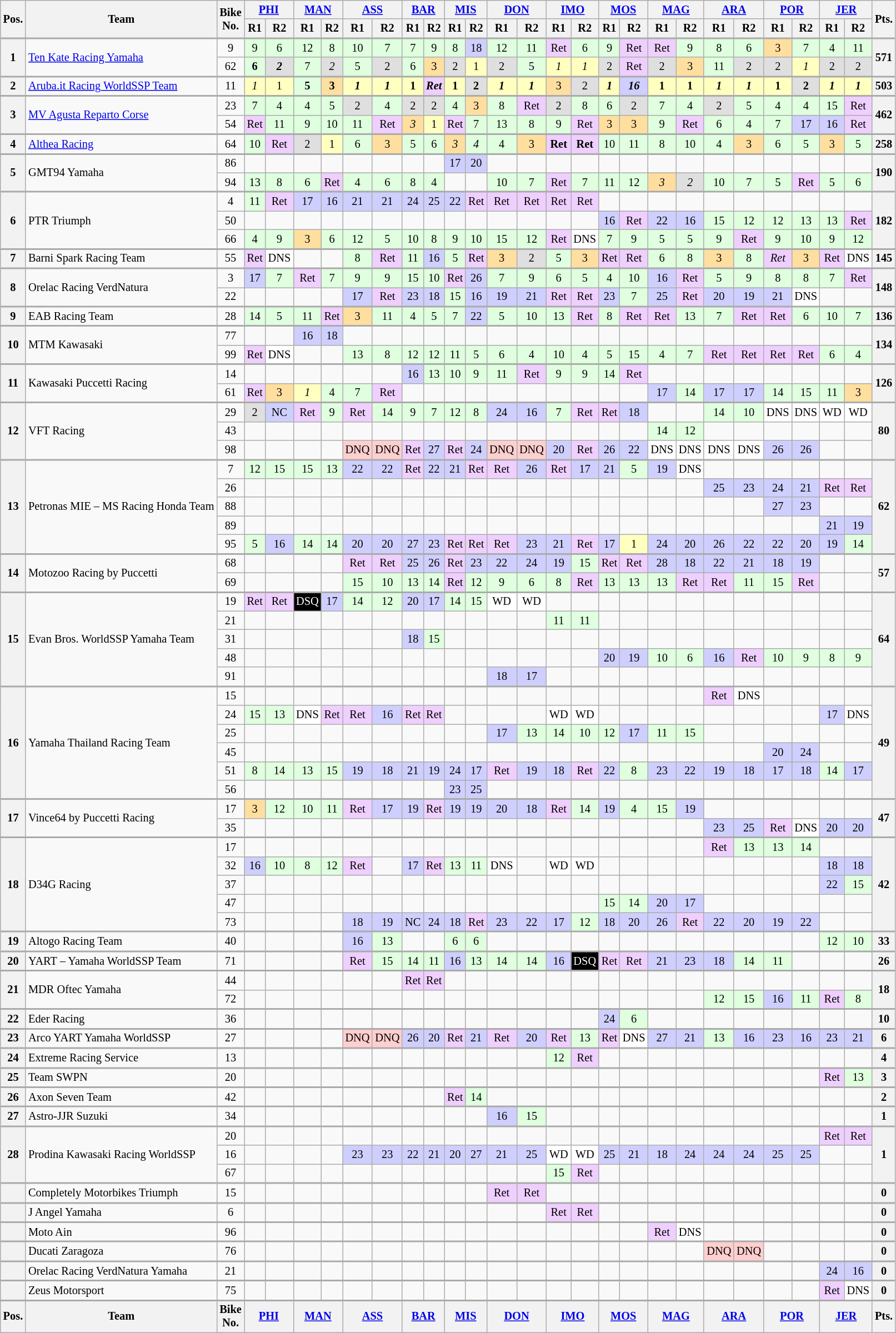<table class="wikitable" style="font-size:85%; text-align:center;">
<tr>
<th rowspan=2>Pos.</th>
<th rowspan=2>Team</th>
<th rowspan=2>Bike<br>No.</th>
<th colspan=2><a href='#'>PHI</a><br></th>
<th colspan=2><a href='#'>MAN</a><br></th>
<th colspan=2><a href='#'>ASS</a><br></th>
<th colspan=2><a href='#'>BAR</a><br></th>
<th colspan=2><a href='#'>MIS</a><br></th>
<th colspan=2><a href='#'>DON</a><br></th>
<th colspan=2><a href='#'>IMO</a><br></th>
<th colspan=2><a href='#'>MOS</a><br></th>
<th colspan=2><a href='#'>MAG</a><br></th>
<th colspan=2><a href='#'>ARA</a><br></th>
<th colspan=2><a href='#'>POR</a><br></th>
<th colspan=2><a href='#'>JER</a><br></th>
<th rowspan=2>Pts.</th>
</tr>
<tr>
<th>R1</th>
<th>R2</th>
<th>R1</th>
<th>R2</th>
<th>R1</th>
<th>R2</th>
<th>R1</th>
<th>R2</th>
<th>R1</th>
<th>R2</th>
<th>R1</th>
<th>R2</th>
<th>R1</th>
<th>R2</th>
<th>R1</th>
<th>R2</th>
<th>R1</th>
<th>R2</th>
<th>R1</th>
<th>R2</th>
<th>R1</th>
<th>R2</th>
<th>R1</th>
<th>R2</th>
</tr>
<tr style="border-top:2px solid #aaaaaa">
<th rowspan=2>1</th>
<td rowspan=2 align=left><a href='#'>Ten Kate Racing Yamaha</a></td>
<td>9</td>
<td style="background:#dfffdf;">9</td>
<td style="background:#dfffdf;">6</td>
<td style="background:#dfffdf;">12</td>
<td style="background:#dfffdf;">8</td>
<td style="background:#dfffdf;">10</td>
<td style="background:#dfffdf;">7</td>
<td style="background:#dfffdf;">7</td>
<td style="background:#dfffdf;">9</td>
<td style="background:#dfffdf;">8</td>
<td style="background:#cfcfff;">18</td>
<td style="background:#dfffdf;">12</td>
<td style="background:#dfffdf;">11</td>
<td style="background:#efcfff;">Ret</td>
<td style="background:#dfffdf;">6</td>
<td style="background:#dfffdf;">9</td>
<td style="background:#efcfff;">Ret</td>
<td style="background:#efcfff;">Ret</td>
<td style="background:#dfffdf;">9</td>
<td style="background:#dfffdf;">8</td>
<td style="background:#dfffdf;">6</td>
<td style="background:#ffdf9f;">3</td>
<td style="background:#dfffdf;">7</td>
<td style="background:#dfffdf;">4</td>
<td style="background:#dfffdf;">11</td>
<th rowspan=2>571</th>
</tr>
<tr>
<td>62</td>
<td style="background:#dfffdf;"><strong>6</strong></td>
<td style="background:#dfdfdf;"><strong><em>2</em></strong></td>
<td style="background:#dfffdf;">7</td>
<td style="background:#dfdfdf;"><em>2</em></td>
<td style="background:#dfffdf;">5</td>
<td style="background:#dfdfdf;">2</td>
<td style="background:#dfffdf;">6</td>
<td style="background:#ffdf9f;">3</td>
<td style="background:#dfdfdf;">2</td>
<td style="background:#ffffbf;">1</td>
<td style="background:#dfdfdf;">2</td>
<td style="background:#dfffdf;">5</td>
<td style="background:#ffffbf;"><em>1</em></td>
<td style="background:#ffffbf;"><em>1</em></td>
<td style="background:#dfdfdf;">2</td>
<td style="background:#efcfff;">Ret</td>
<td style="background:#dfdfdf;">2</td>
<td style="background:#ffdf9f;">3</td>
<td style="background:#dfffdf;">11</td>
<td style="background:#dfdfdf;">2</td>
<td style="background:#dfdfdf;">2</td>
<td style="background:#ffffbf;"><em>1</em></td>
<td style="background:#dfdfdf;">2</td>
<td style="background:#dfdfdf;">2</td>
</tr>
<tr style="border-top:2px solid #aaaaaa">
<th>2</th>
<td align=left><a href='#'>Aruba.it Racing WorldSSP Team</a></td>
<td>11</td>
<td style="background:#ffffbf;"><em>1</em></td>
<td style="background:#ffffbf;">1</td>
<td style="background:#dfffdf;"><strong>5</strong></td>
<td style="background:#ffdf9f;"><strong>3</strong></td>
<td style="background:#ffffbf;"><strong><em>1</em></strong></td>
<td style="background:#ffffbf;"><strong><em>1</em></strong></td>
<td style="background:#ffffbf;"><strong>1</strong></td>
<td style="background:#efcfff;"><strong><em>Ret</em></strong></td>
<td style="background:#ffffbf;"><strong>1</strong></td>
<td style="background:#dfdfdf;"><strong>2</strong></td>
<td style="background:#ffffbf;"><strong><em>1</em></strong></td>
<td style="background:#ffffbf;"><strong><em>1</em></strong></td>
<td style="background:#ffdf9f;">3</td>
<td style="background:#dfdfdf;">2</td>
<td style="background:#ffffbf;"><strong><em>1</em></strong></td>
<td style="background:#cfcfff;"><strong><em>16</em></strong></td>
<td style="background:#ffffbf;"><strong>1</strong></td>
<td style="background:#ffffbf;"><strong>1</strong></td>
<td style="background:#ffffbf;"><strong><em>1</em></strong></td>
<td style="background:#ffffbf;"><strong><em>1</em></strong></td>
<td style="background:#ffffbf;"><strong>1</strong></td>
<td style="background:#dfdfdf;"><strong>2</strong></td>
<td style="background:#ffffbf;"><strong><em>1</em></strong></td>
<td style="background:#ffffbf;"><strong><em>1</em></strong></td>
<th>503</th>
</tr>
<tr style="border-top:2px solid #aaaaaa">
<th rowspan=2>3</th>
<td rowspan=2 align=left><a href='#'>MV Agusta Reparto Corse</a></td>
<td>23</td>
<td style="background:#dfffdf;">7</td>
<td style="background:#dfffdf;">4</td>
<td style="background:#dfffdf;">4</td>
<td style="background:#dfffdf;">5</td>
<td style="background:#dfdfdf;">2</td>
<td style="background:#dfffdf;">4</td>
<td style="background:#dfdfdf;">2</td>
<td style="background:#dfdfdf;">2</td>
<td style="background:#dfffdf;">4</td>
<td style="background:#ffdf9f;">3</td>
<td style="background:#dfffdf;">8</td>
<td style="background:#efcfff;">Ret</td>
<td style="background:#dfdfdf;">2</td>
<td style="background:#dfffdf;">8</td>
<td style="background:#dfffdf;">6</td>
<td style="background:#dfdfdf;">2</td>
<td style="background:#dfffdf;">7</td>
<td style="background:#dfffdf;">4</td>
<td style="background:#dfdfdf;">2</td>
<td style="background:#dfffdf;">5</td>
<td style="background:#dfffdf;">4</td>
<td style="background:#dfffdf;">4</td>
<td style="background:#dfffdf;">15</td>
<td style="background:#efcfff;">Ret</td>
<th rowspan=2>462</th>
</tr>
<tr>
<td>54</td>
<td style="background:#efcfff;">Ret</td>
<td style="background:#dfffdf;">11</td>
<td style="background:#dfffdf;">9</td>
<td style="background:#dfffdf;">10</td>
<td style="background:#dfffdf;">11</td>
<td style="background:#efcfff;">Ret</td>
<td style="background:#ffdf9f;"><em>3</em></td>
<td style="background:#ffffbf;">1</td>
<td style="background:#efcfff;">Ret</td>
<td style="background:#dfffdf;">7</td>
<td style="background:#dfffdf;">13</td>
<td style="background:#dfffdf;">8</td>
<td style="background:#dfffdf;">9</td>
<td style="background:#efcfff;">Ret</td>
<td style="background:#ffdf9f;">3</td>
<td style="background:#ffdf9f;">3</td>
<td style="background:#dfffdf;">9</td>
<td style="background:#efcfff;">Ret</td>
<td style="background:#dfffdf;">6</td>
<td style="background:#dfffdf;">4</td>
<td style="background:#dfffdf;">7</td>
<td style="background:#cfcfff;">17</td>
<td style="background:#cfcfff;">16</td>
<td style="background:#efcfff;">Ret</td>
</tr>
<tr style="border-top:2px solid #aaaaaa">
<th>4</th>
<td align=left><a href='#'>Althea Racing</a></td>
<td>64</td>
<td style="background:#dfffdf;">10</td>
<td style="background:#efcfff;">Ret</td>
<td style="background:#dfdfdf;">2</td>
<td style="background:#ffffbf;">1</td>
<td style="background:#dfffdf;">6</td>
<td style="background:#ffdf9f;">3</td>
<td style="background:#dfffdf;">5</td>
<td style="background:#dfffdf;">6</td>
<td style="background:#ffdf9f;"><em>3</em></td>
<td style="background:#dfffdf;"><em>4</em></td>
<td style="background:#dfffdf;">4</td>
<td style="background:#ffdf9f;">3</td>
<td style="background:#efcfff;"><strong>Ret</strong></td>
<td style="background:#efcfff;"><strong>Ret</strong></td>
<td style="background:#dfffdf;">10</td>
<td style="background:#dfffdf;">11</td>
<td style="background:#dfffdf;">8</td>
<td style="background:#dfffdf;">10</td>
<td style="background:#dfffdf;">4</td>
<td style="background:#ffdf9f;">3</td>
<td style="background:#dfffdf;">6</td>
<td style="background:#dfffdf;">5</td>
<td style="background:#ffdf9f;">3</td>
<td style="background:#dfffdf;">5</td>
<th>258</th>
</tr>
<tr style="border-top:2px solid #aaaaaa">
<th rowspan=2>5</th>
<td rowspan=2 align=left>GMT94 Yamaha</td>
<td>86</td>
<td></td>
<td></td>
<td></td>
<td></td>
<td></td>
<td></td>
<td></td>
<td></td>
<td style="background:#cfcfff;">17</td>
<td style="background:#cfcfff;">20</td>
<td></td>
<td></td>
<td></td>
<td></td>
<td></td>
<td></td>
<td></td>
<td></td>
<td></td>
<td></td>
<td></td>
<td></td>
<td></td>
<td></td>
<th rowspan=2>190</th>
</tr>
<tr>
<td>94</td>
<td style="background:#dfffdf;">13</td>
<td style="background:#dfffdf;">8</td>
<td style="background:#dfffdf;">6</td>
<td style="background:#efcfff;">Ret</td>
<td style="background:#dfffdf;">4</td>
<td style="background:#dfffdf;">6</td>
<td style="background:#dfffdf;">8</td>
<td style="background:#dfffdf;">4</td>
<td></td>
<td></td>
<td style="background:#dfffdf;">10</td>
<td style="background:#dfffdf;">7</td>
<td style="background:#efcfff;">Ret</td>
<td style="background:#dfffdf;">7</td>
<td style="background:#dfffdf;">11</td>
<td style="background:#dfffdf;">12</td>
<td style="background:#ffdd9f;"><em>3</em></td>
<td style="background:#dfdfdf;"><em>2</em></td>
<td style="background:#dfffdf;">10</td>
<td style="background:#dfffdf;">7</td>
<td style="background:#dfffdf;">5</td>
<td style="background:#efcfff;">Ret</td>
<td style="background:#dfffdf;">5</td>
<td style="background:#dfffdf;">6</td>
</tr>
<tr style="border-top:2px solid #aaaaaa">
<th rowspan=3>6</th>
<td rowspan=3 align=left>PTR Triumph</td>
<td>4</td>
<td style="background:#dfffdf;">11</td>
<td style="background:#efcfff;">Ret</td>
<td style="background:#cfcfff;">17</td>
<td style="background:#cfcfff;">16</td>
<td style="background:#cfcfff;">21</td>
<td style="background:#cfcfff;">21</td>
<td style="background:#cfcfff;">24</td>
<td style="background:#cfcfff;">25</td>
<td style="background:#cfcfff;">22</td>
<td style="background:#efcfff;">Ret</td>
<td style="background:#efcfff;">Ret</td>
<td style="background:#efcfff;">Ret</td>
<td style="background:#efcfff;">Ret</td>
<td style="background:#efcfff;">Ret</td>
<td></td>
<td></td>
<td></td>
<td></td>
<td></td>
<td></td>
<td></td>
<td></td>
<td></td>
<td></td>
<th rowspan=3>182</th>
</tr>
<tr>
<td>50</td>
<td></td>
<td></td>
<td></td>
<td></td>
<td></td>
<td></td>
<td></td>
<td></td>
<td></td>
<td></td>
<td></td>
<td></td>
<td></td>
<td></td>
<td style="background:#cfcfff;">16</td>
<td style="background:#efcfff;">Ret</td>
<td style="background:#cfcfff;">22</td>
<td style="background:#cfcfff;">16</td>
<td style="background:#dfffdf;">15</td>
<td style="background:#dfffdf;">12</td>
<td style="background:#dfffdf;">12</td>
<td style="background:#dfffdf;">13</td>
<td style="background:#dfffdf;">13</td>
<td style="background:#efcfff;">Ret</td>
</tr>
<tr>
<td>66</td>
<td style="background:#dfffdf;">4</td>
<td style="background:#dfffdf;">9</td>
<td style="background:#ffdf9f;">3</td>
<td style="background:#dfffdf;">6</td>
<td style="background:#dfffdf;">12</td>
<td style="background:#dfffdf;">5</td>
<td style="background:#dfffdf;">10</td>
<td style="background:#dfffdf;">8</td>
<td style="background:#dfffdf;">9</td>
<td style="background:#dfffdf;">10</td>
<td style="background:#dfffdf;">15</td>
<td style="background:#dfffdf;">12</td>
<td style="background:#efcfff;">Ret</td>
<td style="background:#ffffff;">DNS</td>
<td style="background:#dfffdf;">7</td>
<td style="background:#dfffdf;">9</td>
<td style="background:#dfffdf;">5</td>
<td style="background:#dfffdf;">5</td>
<td style="background:#dfffdf;">9</td>
<td style="background:#efcfff;">Ret</td>
<td style="background:#dfffdf;">9</td>
<td style="background:#dfffdf;">10</td>
<td style="background:#dfffdf;">9</td>
<td style="background:#dfffdf;">12</td>
</tr>
<tr style="border-top:2px solid #aaaaaa">
<th>7</th>
<td align=left>Barni Spark Racing Team</td>
<td>55</td>
<td style="background:#efcfff;">Ret</td>
<td style="background:#ffffff;">DNS</td>
<td></td>
<td></td>
<td style="background:#dfffdf;">8</td>
<td style="background:#efcfff;">Ret</td>
<td style="background:#dfffdf;">11</td>
<td style="background:#cfcfff;">16</td>
<td style="background:#dfffdf;">5</td>
<td style="background:#efcfff;">Ret</td>
<td style="background:#ffdf9f;">3</td>
<td style="background:#dfdfdf;">2</td>
<td style="background:#dfffdf;">5</td>
<td style="background:#ffdf9f;">3</td>
<td style="background:#efcfff;">Ret</td>
<td style="background:#efcfff;">Ret</td>
<td style="background:#dfffdf;">6</td>
<td style="background:#dfffdf;">8</td>
<td style="background:#ffdf9f;">3</td>
<td style="background:#dfffdf;">8</td>
<td style="background:#efcfff;"><em>Ret</em></td>
<td style="background:#ffdf9f;">3</td>
<td style="background:#efcfff;">Ret</td>
<td style="background:#ffffff;">DNS</td>
<th>145</th>
</tr>
<tr style="border-top:2px solid #aaaaaa">
<th rowspan=2>8</th>
<td rowspan=2 align=left>Orelac Racing VerdNatura</td>
<td>3</td>
<td style="background:#cfcfff;">17</td>
<td style="background:#dfffdf;">7</td>
<td style="background:#efcfff;">Ret</td>
<td style="background:#dfffdf;">7</td>
<td style="background:#dfffdf;">9</td>
<td style="background:#dfffdf;">9</td>
<td style="background:#dfffdf;">15</td>
<td style="background:#dfffdf;">10</td>
<td style="background:#efcfff;">Ret</td>
<td style="background:#cfcfff;">26</td>
<td style="background:#dfffdf;">7</td>
<td style="background:#dfffdf;">9</td>
<td style="background:#dfffdf;">6</td>
<td style="background:#dfffdf;">5</td>
<td style="background:#dfffdf;">4</td>
<td style="background:#dfffdf;">10</td>
<td style="background:#cfcfff;">16</td>
<td style="background:#efcfff;">Ret</td>
<td style="background:#dfffdf;">5</td>
<td style="background:#dfffdf;">9</td>
<td style="background:#dfffdf;">8</td>
<td style="background:#dfffdf;">8</td>
<td style="background:#dfffdf;">7</td>
<td style="background:#efcfff;">Ret</td>
<th rowspan=2>148</th>
</tr>
<tr>
<td>22</td>
<td style="background:#;"></td>
<td></td>
<td></td>
<td></td>
<td style="background:#cfcfff;">17</td>
<td style="background:#efcfff;">Ret</td>
<td style="background:#cfcfff;">23</td>
<td style="background:#cfcfff;">18</td>
<td style="background:#dfffdf;">15</td>
<td style="background:#cfcfff;">16</td>
<td style="background:#cfcfff;">19</td>
<td style="background:#cfcfff;">21</td>
<td style="background:#efcfff;">Ret</td>
<td style="background:#efcfff;">Ret</td>
<td style="background:#cfcfff;">23</td>
<td style="background:#dfffdf;">7</td>
<td style="background:#cfcfff;">25</td>
<td style="background:#efcfff;">Ret</td>
<td style="background:#cfcfff;">20</td>
<td style="background:#cfcfff;">19</td>
<td style="background:#cfcfff;">21</td>
<td style="background:#ffffff;">DNS</td>
<td></td>
<td></td>
</tr>
<tr style="border-top:2px solid #aaaaaa">
<th>9</th>
<td align=left>EAB Racing Team</td>
<td>28</td>
<td style="background:#dfffdf;">14</td>
<td style="background:#dfffdf;">5</td>
<td style="background:#dfffdf;">11</td>
<td style="background:#efcfff;">Ret</td>
<td style="background:#ffdf9f;">3</td>
<td style="background:#dfffdf;">11</td>
<td style="background:#dfffdf;">4</td>
<td style="background:#dfffdf;">5</td>
<td style="background:#dfffdf;">7</td>
<td style="background:#cfcfff;">22</td>
<td style="background:#dfffdf;">5</td>
<td style="background:#dfffdf;">10</td>
<td style="background:#dfffdf;">13</td>
<td style="background:#efcfff;">Ret</td>
<td style="background:#dfffdf;">8</td>
<td style="background:#efcfff;">Ret</td>
<td style="background:#efcfff;">Ret</td>
<td style="background:#dfffdf;">13</td>
<td style="background:#dfffdf;">7</td>
<td style="background:#efcfff;">Ret</td>
<td style="background:#efcfff;">Ret</td>
<td style="background:#dfffdf;">6</td>
<td style="background:#dfffdf;">10</td>
<td style="background:#dfffdf;">7</td>
<th>136</th>
</tr>
<tr style="border-top:2px solid #aaaaaa">
<th rowspan=2>10</th>
<td rowspan=2 align=left>MTM Kawasaki</td>
<td>77</td>
<td></td>
<td></td>
<td style="background:#cfcfff;">16</td>
<td style="background:#cfcfff;">18</td>
<td></td>
<td></td>
<td></td>
<td></td>
<td></td>
<td></td>
<td></td>
<td></td>
<td></td>
<td></td>
<td></td>
<td></td>
<td></td>
<td></td>
<td></td>
<td></td>
<td></td>
<td></td>
<td></td>
<td></td>
<th rowspan=2>134</th>
</tr>
<tr>
<td>99</td>
<td style="background:#efcfff;">Ret</td>
<td style="background:#ffffff;">DNS</td>
<td></td>
<td></td>
<td style="background:#dfffdf;">13</td>
<td style="background:#dfffdf;">8</td>
<td style="background:#dfffdf;">12</td>
<td style="background:#dfffdf;">12</td>
<td style="background:#dfffdf;">11</td>
<td style="background:#dfffdf;">5</td>
<td style="background:#dfffdf;">6</td>
<td style="background:#dfffdf;">4</td>
<td style="background:#dfffdf;">10</td>
<td style="background:#dfffdf;">4</td>
<td style="background:#dfffdf;">5</td>
<td style="background:#dfffdf;">15</td>
<td style="background:#dfffdf;">4</td>
<td style="background:#dfffdf;">7</td>
<td style="background:#efcfff;">Ret</td>
<td style="background:#efcfff;">Ret</td>
<td style="background:#efcfff;">Ret</td>
<td style="background:#efcfff;">Ret</td>
<td style="background:#dfffdf;">6</td>
<td style="background:#dfffdf;">4</td>
</tr>
<tr style="border-top:2px solid #aaaaaa">
<th rowspan=2>11</th>
<td rowspan=2 align=left>Kawasaki Puccetti Racing</td>
<td>14</td>
<td></td>
<td></td>
<td></td>
<td></td>
<td></td>
<td></td>
<td style="background:#cfcfff;">16</td>
<td style="background:#dfffdf;">13</td>
<td style="background:#dfffdf;">10</td>
<td style="background:#dfffdf;">9</td>
<td style="background:#dfffdf;">11</td>
<td style="background:#efcfff;">Ret</td>
<td style="background:#dfffdf;">9</td>
<td style="background:#dfffdf;">9</td>
<td style="background:#dfffdf;">14</td>
<td style="background:#efcfff;">Ret</td>
<td></td>
<td></td>
<td></td>
<td></td>
<td></td>
<td></td>
<td></td>
<td></td>
<th rowspan=2>126</th>
</tr>
<tr>
<td>61</td>
<td style="background:#efcfff;">Ret</td>
<td style="background:#ffdf9f;">3</td>
<td style="background:#ffffbf;"><em>1</em></td>
<td style="background:#dfffdf;">4</td>
<td style="background:#dfffdf;">7</td>
<td style="background:#efcfff;">Ret</td>
<td></td>
<td></td>
<td></td>
<td></td>
<td></td>
<td></td>
<td></td>
<td></td>
<td></td>
<td></td>
<td style="background:#cfcfff;">17</td>
<td style="background:#dfffdf;">14</td>
<td style="background:#cfcfff;">17</td>
<td style="background:#cfcfff;">17</td>
<td style="background:#dfffdf;">14</td>
<td style="background:#dfffdf;">15</td>
<td style="background:#dfffdf;">11</td>
<td style="background:#ffdf9f;">3</td>
</tr>
<tr style="border-top:2px solid #aaaaaa">
<th rowspan=3>12</th>
<td rowspan=3 align=left>VFT Racing</td>
<td>29</td>
<td style="background:#dfdfdf;">2</td>
<td style="background:#cfcfff;">NC</td>
<td style="background:#efcfff;">Ret</td>
<td style="background:#dfffdf;">9</td>
<td style="background:#efcfff;">Ret</td>
<td style="background:#dfffdf;">14</td>
<td style="background:#dfffdf;">9</td>
<td style="background:#dfffdf;">7</td>
<td style="background:#dfffdf;">12</td>
<td style="background:#dfffdf;">8</td>
<td style="background:#cfcfff;">24</td>
<td style="background:#cfcfff;">16</td>
<td style="background:#dfffdf;">7</td>
<td style="background:#efcfff;">Ret</td>
<td style="background:#efcfff;">Ret</td>
<td style="background:#cfcfff;">18</td>
<td></td>
<td></td>
<td style="background:#dfffdf;">14</td>
<td style="background:#dfffdf;">10</td>
<td style="background:#ffffff;">DNS</td>
<td style="background:#ffffff;">DNS</td>
<td style="background:#ffffff;">WD</td>
<td style="background:#ffffff;">WD</td>
<th rowspan=3>80</th>
</tr>
<tr>
<td>43</td>
<td></td>
<td></td>
<td></td>
<td></td>
<td></td>
<td></td>
<td></td>
<td></td>
<td></td>
<td></td>
<td></td>
<td></td>
<td></td>
<td></td>
<td></td>
<td></td>
<td style="background:#dfffdf;">14</td>
<td style="background:#dfffdf;">12</td>
<td></td>
<td></td>
<td></td>
<td></td>
<td></td>
<td></td>
</tr>
<tr>
<td>98</td>
<td style="background:#;"></td>
<td></td>
<td></td>
<td></td>
<td style="background:#ffcfcf;">DNQ</td>
<td style="background:#ffcfcf;">DNQ</td>
<td style="background:#efcfff;">Ret</td>
<td style="background:#cfcfff;">27</td>
<td style="background:#efcfff;">Ret</td>
<td style="background:#cfcfff;">24</td>
<td style="background:#ffcfcf;">DNQ</td>
<td style="background:#ffcfcf;">DNQ</td>
<td style="background:#cfcfff;">20</td>
<td style="background:#efcfff;">Ret</td>
<td style="background:#cfcfff;">26</td>
<td style="background:#cfcfff;">22</td>
<td style="background:#ffffff;">DNS</td>
<td style="background:#ffffff;">DNS</td>
<td style="background:#ffffff;">DNS</td>
<td style="background:#ffffff;">DNS</td>
<td style="background:#cfcfff;">26</td>
<td style="background:#cfcfff;">26</td>
<td></td>
<td></td>
</tr>
<tr style="border-top:2px solid #aaaaaa">
<th rowspan=5>13</th>
<td rowspan=5 align=left nowrap>Petronas MIE – MS Racing Honda Team</td>
<td>7</td>
<td style="background:#dfffdf;">12</td>
<td style="background:#dfffdf;">15</td>
<td style="background:#dfffdf;">15</td>
<td style="background:#dfffdf;">13</td>
<td style="background:#cfcfff;">22</td>
<td style="background:#cfcfff;">22</td>
<td style="background:#efcfff;">Ret</td>
<td style="background:#cfcfff;">22</td>
<td style="background:#cfcfff;">21</td>
<td style="background:#efcfff;">Ret</td>
<td style="background:#efcfff;">Ret</td>
<td style="background:#cfcfff;">26</td>
<td style="background:#efcfff;">Ret</td>
<td style="background:#cfcfff;">17</td>
<td style="background:#cfcfff;">21</td>
<td style="background:#dfffdf;">5</td>
<td style="background:#cfcfff;">19</td>
<td style="background:#ffffff;">DNS</td>
<td></td>
<td></td>
<td></td>
<td></td>
<td></td>
<td></td>
<th rowspan=5>62</th>
</tr>
<tr>
<td>26</td>
<td></td>
<td></td>
<td></td>
<td></td>
<td></td>
<td></td>
<td></td>
<td></td>
<td></td>
<td></td>
<td></td>
<td></td>
<td></td>
<td></td>
<td></td>
<td></td>
<td></td>
<td></td>
<td style="background:#cfcfff;">25</td>
<td style="background:#cfcfff;">23</td>
<td style="background:#cfcfff;">24</td>
<td style="background:#cfcfff;">21</td>
<td style="background:#efcfff;">Ret</td>
<td style="background:#efcfff;">Ret</td>
</tr>
<tr>
<td>88</td>
<td></td>
<td></td>
<td></td>
<td></td>
<td></td>
<td></td>
<td></td>
<td></td>
<td></td>
<td></td>
<td></td>
<td></td>
<td></td>
<td></td>
<td></td>
<td></td>
<td></td>
<td></td>
<td></td>
<td></td>
<td style="background:#cfcfff;">27</td>
<td style="background:#cfcfff;">23</td>
<td></td>
<td></td>
</tr>
<tr>
<td>89</td>
<td></td>
<td></td>
<td></td>
<td></td>
<td></td>
<td></td>
<td></td>
<td></td>
<td></td>
<td></td>
<td></td>
<td></td>
<td></td>
<td></td>
<td></td>
<td></td>
<td></td>
<td></td>
<td></td>
<td></td>
<td></td>
<td></td>
<td style="background:#cfcfff;">21</td>
<td style="background:#cfcfff;">19</td>
</tr>
<tr>
<td>95</td>
<td style="background:#dfffdf;">5</td>
<td style="background:#cfcfff;">16</td>
<td style="background:#dfffdf;">14</td>
<td style="background:#dfffdf;">14</td>
<td style="background:#cfcfff;">20</td>
<td style="background:#cfcfff;">20</td>
<td style="background:#cfcfff;">27</td>
<td style="background:#cfcfff;">23</td>
<td style="background:#efcfff;">Ret</td>
<td style="background:#efcfff;">Ret</td>
<td style="background:#efcfff;">Ret</td>
<td style="background:#cfcfff;">23</td>
<td style="background:#cfcfff;">21</td>
<td style="background:#efcfff;">Ret</td>
<td style="background:#cfcfff;">17</td>
<td style="background:#ffffbf;">1</td>
<td style="background:#cfcfff;">24</td>
<td style="background:#cfcfff;">20</td>
<td style="background:#cfcfff;">26</td>
<td style="background:#cfcfff;">22</td>
<td style="background:#cfcfff;">22</td>
<td style="background:#cfcfff;">20</td>
<td style="background:#cfcfff;">19</td>
<td style="background:#dfffdf;">14</td>
</tr>
<tr style="border-top:2px solid #aaaaaa">
<th rowspan=2>14</th>
<td rowspan=2 align=left>Motozoo Racing by Puccetti</td>
<td>68</td>
<td></td>
<td></td>
<td style="background:#;"></td>
<td style="background:#;"></td>
<td style="background:#efcfff;">Ret</td>
<td style="background:#efcfff;">Ret</td>
<td style="background:#cfcfff;">25</td>
<td style="background:#cfcfff;">26</td>
<td style="background:#efcfff;">Ret</td>
<td style="background:#cfcfff;">23</td>
<td style="background:#cfcfff;">22</td>
<td style="background:#cfcfff;">24</td>
<td style="background:#cfcfff;">19</td>
<td style="background:#dfffdf;">15</td>
<td style="background:#efcfff;">Ret</td>
<td style="background:#efcfff;">Ret</td>
<td style="background:#cfcfff;">28</td>
<td style="background:#cfcfff;">18</td>
<td style="background:#cfcfff;">22</td>
<td style="background:#cfcfff;">21</td>
<td style="background:#cfcfff;">18</td>
<td style="background:#cfcfff;">19</td>
<td></td>
<td></td>
<th rowspan=2>57</th>
</tr>
<tr>
<td>69</td>
<td style="background:#;"></td>
<td></td>
<td></td>
<td></td>
<td style="background:#dfffdf;">15</td>
<td style="background:#dfffdf;">10</td>
<td style="background:#dfffdf;">13</td>
<td style="background:#dfffdf;">14</td>
<td style="background:#efcfff;">Ret</td>
<td style="background:#dfffdf;">12</td>
<td style="background:#dfffdf;">9</td>
<td style="background:#dfffdf;">6</td>
<td style="background:#dfffdf;">8</td>
<td style="background:#efcfff;">Ret</td>
<td style="background:#dfffdf;">13</td>
<td style="background:#dfffdf;">13</td>
<td style="background:#dfffdf;">13</td>
<td style="background:#efcfff;">Ret</td>
<td style="background:#efcfff;">Ret</td>
<td style="background:#dfffdf;">11</td>
<td style="background:#dfffdf;">15</td>
<td style="background:#efcfff;">Ret</td>
<td></td>
<td></td>
</tr>
<tr style="border-top:2px solid #aaaaaa">
<th rowspan=5>15</th>
<td rowspan=5 align=left>Evan Bros. WorldSSP Yamaha Team</td>
<td>19</td>
<td style="background:#efcfff;">Ret</td>
<td style="background:#efcfff;">Ret</td>
<td style="background:black; color:white;">DSQ</td>
<td style="background:#cfcfff;">17</td>
<td style="background:#dfffdf;">14</td>
<td style="background:#dfffdf;">12</td>
<td style="background:#cfcfff;">20</td>
<td style="background:#cfcfff;">17</td>
<td style="background:#dfffdf;">14</td>
<td style="background:#dfffdf;">15</td>
<td style="background:#ffffff;">WD</td>
<td style="background:#ffffff;">WD</td>
<td></td>
<td></td>
<td></td>
<td></td>
<td></td>
<td></td>
<td></td>
<td></td>
<td></td>
<td></td>
<td></td>
<td></td>
<th rowspan=5>64</th>
</tr>
<tr>
<td>21</td>
<td></td>
<td></td>
<td></td>
<td></td>
<td></td>
<td></td>
<td></td>
<td></td>
<td></td>
<td></td>
<td></td>
<td></td>
<td style="background:#dfffdf;">11</td>
<td style="background:#dfffdf;">11</td>
<td></td>
<td></td>
<td></td>
<td></td>
<td></td>
<td></td>
<td></td>
<td></td>
<td></td>
<td></td>
</tr>
<tr>
<td>31</td>
<td></td>
<td></td>
<td></td>
<td></td>
<td></td>
<td></td>
<td style="background:#cfcfff;">18</td>
<td style="background:#dfffdf;">15</td>
<td></td>
<td></td>
<td></td>
<td></td>
<td></td>
<td></td>
<td></td>
<td></td>
<td></td>
<td></td>
<td></td>
<td></td>
<td></td>
<td></td>
<td></td>
<td></td>
</tr>
<tr>
<td>48</td>
<td></td>
<td></td>
<td></td>
<td></td>
<td></td>
<td></td>
<td></td>
<td></td>
<td></td>
<td></td>
<td></td>
<td></td>
<td></td>
<td></td>
<td style="background:#cfcfff;">20</td>
<td style="background:#cfcfff;">19</td>
<td style="background:#dfffdf;">10</td>
<td style="background:#dfffdf;">6</td>
<td style="background:#cfcfff;">16</td>
<td style="background:#efcfff;">Ret</td>
<td style="background:#dfffdf;">10</td>
<td style="background:#dfffdf;">9</td>
<td style="background:#dfffdf;">8</td>
<td style="background:#dfffdf;">9</td>
</tr>
<tr>
<td>91</td>
<td></td>
<td></td>
<td></td>
<td></td>
<td></td>
<td></td>
<td></td>
<td></td>
<td></td>
<td></td>
<td style="background:#cfcfff;">18</td>
<td style="background:#cfcfff;">17</td>
<td></td>
<td></td>
<td></td>
<td></td>
<td></td>
<td></td>
<td></td>
<td></td>
<td></td>
<td></td>
<td></td>
<td></td>
</tr>
<tr style="border-top:2px solid #aaaaaa">
<th rowspan=6>16</th>
<td rowspan=6 align=left>Yamaha Thailand Racing Team</td>
<td>15</td>
<td></td>
<td></td>
<td></td>
<td></td>
<td></td>
<td></td>
<td></td>
<td></td>
<td></td>
<td></td>
<td></td>
<td></td>
<td></td>
<td></td>
<td></td>
<td></td>
<td></td>
<td></td>
<td style="background:#efcfff;">Ret</td>
<td style="background:#ffffff;">DNS</td>
<td></td>
<td></td>
<td></td>
<td></td>
<th rowspan=6>49</th>
</tr>
<tr>
<td>24</td>
<td style="background:#dfffdf;">15</td>
<td style="background:#dfffdf;">13</td>
<td style="background:#ffffff;">DNS</td>
<td style="background:#efcfff;">Ret</td>
<td style="background:#efcfff;">Ret</td>
<td style="background:#cfcfff;">16</td>
<td style="background:#efcfff;">Ret</td>
<td style="background:#efcfff;">Ret</td>
<td></td>
<td></td>
<td></td>
<td></td>
<td style="background:#ffffff;">WD</td>
<td style="background:#ffffff;">WD</td>
<td></td>
<td></td>
<td></td>
<td></td>
<td></td>
<td></td>
<td></td>
<td></td>
<td style="background:#cfcfff;">17</td>
<td style="background:#ffffff;">DNS</td>
</tr>
<tr>
<td>25</td>
<td></td>
<td></td>
<td></td>
<td></td>
<td></td>
<td></td>
<td></td>
<td></td>
<td></td>
<td></td>
<td style="background:#cfcfff;">17</td>
<td style="background:#dfffdf;">13</td>
<td style="background:#dfffdf;">14</td>
<td style="background:#dfffdf;">10</td>
<td style="background:#dfffdf;">12</td>
<td style="background:#cfcfff;">17</td>
<td style="background:#dfffdf;">11</td>
<td style="background:#dfffdf;">15</td>
<td></td>
<td></td>
<td></td>
<td></td>
<td></td>
<td></td>
</tr>
<tr>
<td>45</td>
<td></td>
<td></td>
<td></td>
<td></td>
<td></td>
<td></td>
<td></td>
<td></td>
<td></td>
<td></td>
<td></td>
<td></td>
<td></td>
<td></td>
<td></td>
<td></td>
<td></td>
<td></td>
<td></td>
<td></td>
<td style="background:#cfcfff;">20</td>
<td style="background:#cfcfff;">24</td>
<td></td>
<td></td>
</tr>
<tr>
<td>51</td>
<td style="background:#dfffdf;">8</td>
<td style="background:#dfffdf;">14</td>
<td style="background:#dfffdf;">13</td>
<td style="background:#dfffdf;">15</td>
<td style="background:#cfcfff;">19</td>
<td style="background:#cfcfff;">18</td>
<td style="background:#cfcfff;">21</td>
<td style="background:#cfcfff;">19</td>
<td style="background:#cfcfff;">24</td>
<td style="background:#cfcfff;">17</td>
<td style="background:#efcfff;">Ret</td>
<td style="background:#cfcfff;">19</td>
<td style="background:#cfcfff;">18</td>
<td style="background:#efcfff;">Ret</td>
<td style="background:#cfcfff;">22</td>
<td style="background:#dfffdf;">8</td>
<td style="background:#cfcfff;">23</td>
<td style="background:#cfcfff;">22</td>
<td style="background:#cfcfff;">19</td>
<td style="background:#cfcfff;">18</td>
<td style="background:#cfcfff;">17</td>
<td style="background:#cfcfff;">18</td>
<td style="background:#dfffdf;">14</td>
<td style="background:#cfcfff;">17</td>
</tr>
<tr>
<td>56</td>
<td></td>
<td></td>
<td></td>
<td></td>
<td></td>
<td></td>
<td></td>
<td></td>
<td style="background:#cfcfff;">23</td>
<td style="background:#cfcfff;">25</td>
<td></td>
<td></td>
<td></td>
<td></td>
<td></td>
<td></td>
<td></td>
<td></td>
<td></td>
<td></td>
<td></td>
<td></td>
<td></td>
<td></td>
</tr>
<tr style="border-top:2px solid #aaaaaa">
<th rowspan=2>17</th>
<td rowspan=2 align=left>Vince64 by Puccetti Racing</td>
<td>17</td>
<td style="background:#ffdf9f;">3</td>
<td style="background:#dfffdf;">12</td>
<td style="background:#dfffdf;">10</td>
<td style="background:#dfffdf;">11</td>
<td style="background:#efcfff;">Ret</td>
<td style="background:#cfcfff;">17</td>
<td style="background:#cfcfff;">19</td>
<td style="background:#efcfff;">Ret</td>
<td style="background:#cfcfff;">19</td>
<td style="background:#cfcfff;">19</td>
<td style="background:#cfcfff;">20</td>
<td style="background:#cfcfff;">18</td>
<td style="background:#efcfff;">Ret</td>
<td style="background:#dfffdf;">14</td>
<td style="background:#cfcfff;">19</td>
<td style="background:#dfffdf;">4</td>
<td style="background:#dfffdf;">15</td>
<td style="background:#cfcfff;">19</td>
<td></td>
<td></td>
<td></td>
<td></td>
<td></td>
<td></td>
<th rowspan=2>47</th>
</tr>
<tr>
<td>35</td>
<td></td>
<td></td>
<td></td>
<td></td>
<td></td>
<td></td>
<td></td>
<td></td>
<td></td>
<td></td>
<td></td>
<td></td>
<td></td>
<td></td>
<td></td>
<td></td>
<td></td>
<td></td>
<td style="background:#cfcfff;">23</td>
<td style="background:#cfcfff;">25</td>
<td style="background:#efcfff;">Ret</td>
<td style="background:#ffffff;">DNS</td>
<td style="background:#cfcfff;">20</td>
<td style="background:#cfcfff;">20</td>
</tr>
<tr style="border-top:2px solid #aaaaaa">
<th rowspan=5>18</th>
<td rowspan=5 align=left>D34G Racing</td>
<td>17</td>
<td></td>
<td></td>
<td></td>
<td></td>
<td></td>
<td></td>
<td></td>
<td></td>
<td></td>
<td></td>
<td></td>
<td></td>
<td></td>
<td></td>
<td></td>
<td></td>
<td></td>
<td></td>
<td style="background:#efcfff;">Ret</td>
<td style="background:#dfffdf;">13</td>
<td style="background:#dfffdf;">13</td>
<td style="background:#dfffdf;">14</td>
<td></td>
<td></td>
<th rowspan=5>42</th>
</tr>
<tr>
<td>32</td>
<td style="background:#cfcfff;">16</td>
<td style="background:#dfffdf;">10</td>
<td style="background:#dfffdf;">8</td>
<td style="background:#dfffdf;">12</td>
<td style="background:#efcfff;">Ret</td>
<td></td>
<td style="background:#cfcfff;">17</td>
<td style="background:#efcfff;">Ret</td>
<td style="background:#dfffdf;">13</td>
<td style="background:#dfffdf;">11</td>
<td style="background:#ffffff;">DNS</td>
<td></td>
<td style="background:#ffffff;">WD</td>
<td style="background:#ffffff;">WD</td>
<td></td>
<td></td>
<td></td>
<td></td>
<td></td>
<td></td>
<td></td>
<td></td>
<td style="background:#cfcfff;">18</td>
<td style="background:#cfcfff;">18</td>
</tr>
<tr>
<td>37</td>
<td></td>
<td></td>
<td></td>
<td></td>
<td></td>
<td></td>
<td></td>
<td></td>
<td></td>
<td></td>
<td></td>
<td></td>
<td></td>
<td></td>
<td></td>
<td></td>
<td></td>
<td></td>
<td></td>
<td></td>
<td></td>
<td></td>
<td style="background:#cfcfff;">22</td>
<td style="background:#dfffdf;">15</td>
</tr>
<tr>
<td>47</td>
<td style="background:#;"></td>
<td></td>
<td></td>
<td></td>
<td></td>
<td></td>
<td></td>
<td></td>
<td></td>
<td></td>
<td></td>
<td></td>
<td></td>
<td></td>
<td style="background:#dfffdf;">15</td>
<td style="background:#dfffdf;">14</td>
<td style="background:#cfcfff;">20</td>
<td style="background:#cfcfff;">17</td>
<td></td>
<td></td>
<td></td>
<td></td>
<td></td>
<td></td>
</tr>
<tr>
<td>73</td>
<td style="background:#;"></td>
<td></td>
<td></td>
<td></td>
<td style="background:#cfcfff;">18</td>
<td style="background:#cfcfff;">19</td>
<td style="background:#cfcfff;">NC</td>
<td style="background:#cfcfff;">24</td>
<td style="background:#cfcfff;">18</td>
<td style="background:#efcfff;">Ret</td>
<td style="background:#cfcfff;">23</td>
<td style="background:#cfcfff;">22</td>
<td style="background:#cfcfff;">17</td>
<td style="background:#dfffdf;">12</td>
<td style="background:#cfcfff;">18</td>
<td style="background:#cfcfff;">20</td>
<td style="background:#cfcfff;">26</td>
<td style="background:#efcfff;">Ret</td>
<td style="background:#cfcfff;">22</td>
<td style="background:#cfcfff;">20</td>
<td style="background:#cfcfff;">19</td>
<td style="background:#cfcfff;">22</td>
<td></td>
<td></td>
</tr>
<tr style="border-top:2px solid #aaaaaa">
<th>19</th>
<td align=left>Altogo Racing Team</td>
<td>40</td>
<td style="background:#;"></td>
<td></td>
<td></td>
<td></td>
<td style="background:#cfcfff;">16</td>
<td style="background:#dfffdf;">13</td>
<td></td>
<td></td>
<td style="background:#dfffdf;">6</td>
<td style="background:#dfffdf;">6</td>
<td></td>
<td></td>
<td></td>
<td></td>
<td></td>
<td></td>
<td></td>
<td></td>
<td></td>
<td></td>
<td></td>
<td></td>
<td style="background:#dfffdf;">12</td>
<td style="background:#dfffdf;">10</td>
<th>33</th>
</tr>
<tr style="border-top:2px solid #aaaaaa">
<th>20</th>
<td align=left>YART – Yamaha WorldSSP Team</td>
<td>71</td>
<td style="background:#;"></td>
<td></td>
<td></td>
<td></td>
<td style="background:#efcfff;">Ret</td>
<td style="background:#dfffdf;">15</td>
<td style="background:#dfffdf;">14</td>
<td style="background:#dfffdf;">11</td>
<td style="background:#cfcfff;">16</td>
<td style="background:#dfffdf;">13</td>
<td style="background:#dfffdf;">14</td>
<td style="background:#dfffdf;">14</td>
<td style="background:#cfcfff;">16</td>
<td style="background:black; color:white;">DSQ</td>
<td style="background:#efcfff;">Ret</td>
<td style="background:#efcfff;">Ret</td>
<td style="background:#cfcfff;">21</td>
<td style="background:#cfcfff;">23</td>
<td style="background:#cfcfff;">18</td>
<td style="background:#dfffdf;">14</td>
<td style="background:#dfffdf;">11</td>
<td></td>
<td></td>
<td></td>
<th>26</th>
</tr>
<tr style="border-top:2px solid #aaaaaa">
<th rowspan=2>21</th>
<td rowspan=2 align=left>MDR Oftec Yamaha</td>
<td>44</td>
<td style="background:#;"></td>
<td></td>
<td></td>
<td></td>
<td></td>
<td></td>
<td style="background:#efcfff;">Ret</td>
<td style="background:#efcfff;">Ret</td>
<td></td>
<td></td>
<td></td>
<td></td>
<td></td>
<td></td>
<td></td>
<td></td>
<td></td>
<td></td>
<td></td>
<td></td>
<td></td>
<td></td>
<td></td>
<td></td>
<th rowspan=2>18</th>
</tr>
<tr>
<td>72</td>
<td style="background:#;"></td>
<td></td>
<td></td>
<td></td>
<td></td>
<td></td>
<td></td>
<td></td>
<td></td>
<td></td>
<td></td>
<td></td>
<td></td>
<td></td>
<td></td>
<td></td>
<td></td>
<td></td>
<td style="background:#dfffdf;">12</td>
<td style="background:#dfffdf;">15</td>
<td style="background:#cfcfff;">16</td>
<td style="background:#dfffdf;">11</td>
<td style="background:#efcfff;">Ret</td>
<td style="background:#dfffdf;">8</td>
</tr>
<tr style="border-top:2px solid #aaaaaa">
<th>22</th>
<td align=left>Eder Racing</td>
<td>36</td>
<td></td>
<td></td>
<td></td>
<td></td>
<td></td>
<td></td>
<td></td>
<td></td>
<td></td>
<td></td>
<td></td>
<td></td>
<td></td>
<td></td>
<td style="background:#cfcfff;">24</td>
<td style="background:#dfffdf;">6</td>
<td></td>
<td></td>
<td></td>
<td></td>
<td></td>
<td></td>
<td></td>
<td></td>
<th>10</th>
</tr>
<tr style="border-top:2px solid #aaaaaa">
<th>23</th>
<td align=left>Arco YART Yamaha WorldSSP</td>
<td>27</td>
<td style="background:#;"></td>
<td></td>
<td></td>
<td></td>
<td style="background:#ffcfcf;">DNQ</td>
<td style="background:#ffcfcf;">DNQ</td>
<td style="background:#cfcfff;">26</td>
<td style="background:#cfcfff;">20</td>
<td style="background:#efcfff;">Ret</td>
<td style="background:#cfcfff;">21</td>
<td style="background:#efcfff;">Ret</td>
<td style="background:#cfcfff;">20</td>
<td style="background:#efcfff;">Ret</td>
<td style="background:#dfffdf;">13</td>
<td style="background:#efcfff;">Ret</td>
<td style="background:#ffffff;">DNS</td>
<td style="background:#cfcfff;">27</td>
<td style="background:#cfcfff;">21</td>
<td style="background:#dfffdf;">13</td>
<td style="background:#cfcfff;">16</td>
<td style="background:#cfcfff;">23</td>
<td style="background:#cfcfff;">16</td>
<td style="background:#cfcfff;">23</td>
<td style="background:#cfcfff;">21</td>
<th>6</th>
</tr>
<tr style="border-top:2px solid #aaaaaa">
<th>24</th>
<td align=left>Extreme Racing Service</td>
<td>13</td>
<td></td>
<td></td>
<td></td>
<td></td>
<td></td>
<td></td>
<td></td>
<td></td>
<td></td>
<td></td>
<td></td>
<td></td>
<td style="background:#dfffdf;">12</td>
<td style="background:#efcfff;">Ret</td>
<td></td>
<td></td>
<td></td>
<td></td>
<td></td>
<td></td>
<td></td>
<td></td>
<td></td>
<td></td>
<th>4</th>
</tr>
<tr style="border-top:2px solid #aaaaaa">
<th>25</th>
<td align=left>Team SWPN</td>
<td>20</td>
<td></td>
<td></td>
<td></td>
<td></td>
<td></td>
<td></td>
<td></td>
<td></td>
<td></td>
<td></td>
<td></td>
<td></td>
<td></td>
<td></td>
<td></td>
<td></td>
<td></td>
<td></td>
<td></td>
<td></td>
<td></td>
<td></td>
<td style="background:#efcfff;">Ret</td>
<td style="background:#dfffdf;">13</td>
<th>3</th>
</tr>
<tr style="border-top:2px solid #aaaaaa">
<th>26</th>
<td align=left>Axon Seven Team</td>
<td>42</td>
<td style="background:#;"></td>
<td></td>
<td></td>
<td></td>
<td></td>
<td></td>
<td></td>
<td></td>
<td style="background:#efcfff;">Ret</td>
<td style="background:#dfffdf;">14</td>
<td></td>
<td></td>
<td></td>
<td></td>
<td></td>
<td></td>
<td></td>
<td></td>
<td></td>
<td></td>
<td></td>
<td></td>
<td></td>
<td></td>
<th>2</th>
</tr>
<tr style="border-top:2px solid #aaaaaa">
<th>27</th>
<td align=left>Astro-JJR Suzuki</td>
<td>34</td>
<td style="background:#;"></td>
<td></td>
<td></td>
<td></td>
<td></td>
<td></td>
<td></td>
<td></td>
<td></td>
<td></td>
<td style="background:#cfcfff;">16</td>
<td style="background:#dfffdf;">15</td>
<td></td>
<td></td>
<td></td>
<td></td>
<td></td>
<td></td>
<td></td>
<td></td>
<td></td>
<td></td>
<td></td>
<td></td>
<th>1</th>
</tr>
<tr style="border-top:2px solid #aaaaaa">
<th rowspan=3>28</th>
<td rowspan=3 align=left>Prodina Kawasaki Racing WorldSSP</td>
<td>20</td>
<td></td>
<td></td>
<td></td>
<td></td>
<td></td>
<td></td>
<td></td>
<td></td>
<td></td>
<td></td>
<td></td>
<td></td>
<td></td>
<td></td>
<td></td>
<td></td>
<td></td>
<td></td>
<td></td>
<td></td>
<td></td>
<td></td>
<td style="background:#efcfff;">Ret</td>
<td style="background:#efcfff;">Ret</td>
<th rowspan=3>1</th>
</tr>
<tr>
<td>16</td>
<td style="background:#;"></td>
<td></td>
<td></td>
<td></td>
<td style="background:#cfcfff;">23</td>
<td style="background:#cfcfff;">23</td>
<td style="background:#cfcfff;">22</td>
<td style="background:#cfcfff;">21</td>
<td style="background:#cfcfff;">20</td>
<td style="background:#cfcfff;">27</td>
<td style="background:#cfcfff;">21</td>
<td style="background:#cfcfff;">25</td>
<td style="background:#ffffff;">WD</td>
<td style="background:#ffffff;">WD</td>
<td style="background:#cfcfff;">25</td>
<td style="background:#cfcfff;">21</td>
<td style="background:#cfcfff;">18</td>
<td style="background:#cfcfff;">24</td>
<td style="background:#cfcfff;">24</td>
<td style="background:#cfcfff;">24</td>
<td style="background:#cfcfff;">25</td>
<td style="background:#cfcfff;">25</td>
<td></td>
<td></td>
</tr>
<tr>
<td>67</td>
<td></td>
<td></td>
<td></td>
<td></td>
<td></td>
<td></td>
<td></td>
<td></td>
<td></td>
<td></td>
<td></td>
<td></td>
<td style="background:#dfffdf;">15</td>
<td style="background:#efcfff;">Ret</td>
<td></td>
<td></td>
<td></td>
<td></td>
<td></td>
<td></td>
<td></td>
<td></td>
<td></td>
<td></td>
</tr>
<tr style="border-top:2px solid #aaaaaa">
<th></th>
<td align=left>Completely Motorbikes Triumph</td>
<td>15</td>
<td style="background:#;"></td>
<td></td>
<td></td>
<td></td>
<td></td>
<td></td>
<td></td>
<td></td>
<td></td>
<td></td>
<td style="background:#efcfff;">Ret</td>
<td style="background:#efcfff;">Ret</td>
<td></td>
<td></td>
<td></td>
<td></td>
<td></td>
<td></td>
<td></td>
<td></td>
<td></td>
<td></td>
<td></td>
<td></td>
<th>0</th>
</tr>
<tr style="border-top:2px solid #aaaaaa">
<th></th>
<td align=left>J Angel Yamaha</td>
<td>6</td>
<td></td>
<td></td>
<td></td>
<td></td>
<td></td>
<td></td>
<td></td>
<td></td>
<td></td>
<td></td>
<td></td>
<td></td>
<td style="background:#efcfff;">Ret</td>
<td style="background:#efcfff;">Ret</td>
<td></td>
<td></td>
<td></td>
<td></td>
<td></td>
<td></td>
<td></td>
<td></td>
<td></td>
<td></td>
<th>0</th>
</tr>
<tr style="border-top:2px solid #aaaaaa">
<th></th>
<td align=left>Moto Ain</td>
<td>96</td>
<td></td>
<td></td>
<td></td>
<td></td>
<td></td>
<td></td>
<td></td>
<td></td>
<td></td>
<td></td>
<td></td>
<td></td>
<td></td>
<td></td>
<td></td>
<td></td>
<td style="background:#efcfff;">Ret</td>
<td style="background:#ffffff;">DNS</td>
<td></td>
<td></td>
<td></td>
<td></td>
<td></td>
<td></td>
<th>0</th>
</tr>
<tr style="border-top:2px solid #aaaaaa">
<th></th>
<td align=left>Ducati Zaragoza</td>
<td>76</td>
<td></td>
<td></td>
<td></td>
<td></td>
<td></td>
<td></td>
<td></td>
<td></td>
<td></td>
<td></td>
<td></td>
<td></td>
<td></td>
<td></td>
<td></td>
<td></td>
<td></td>
<td></td>
<td style="background:#ffcfcf;">DNQ</td>
<td style="background:#ffcfcf;">DNQ</td>
<td></td>
<td></td>
<td></td>
<td></td>
<th>0</th>
</tr>
<tr style="border-top:2px solid #aaaaaa">
<th></th>
<td align=left>Orelac Racing VerdNatura Yamaha</td>
<td>21</td>
<td></td>
<td></td>
<td></td>
<td></td>
<td></td>
<td></td>
<td></td>
<td></td>
<td></td>
<td></td>
<td></td>
<td></td>
<td></td>
<td></td>
<td></td>
<td></td>
<td></td>
<td></td>
<td></td>
<td></td>
<td></td>
<td></td>
<td style="background:#cfcfff;">24</td>
<td style="background:#cfcfff;">16</td>
<th>0</th>
</tr>
<tr style="border-top:2px solid #aaaaaa">
<th></th>
<td align=left>Zeus Motorsport</td>
<td>75</td>
<td></td>
<td></td>
<td></td>
<td></td>
<td></td>
<td></td>
<td></td>
<td></td>
<td></td>
<td></td>
<td></td>
<td></td>
<td></td>
<td></td>
<td></td>
<td></td>
<td></td>
<td></td>
<td></td>
<td></td>
<td></td>
<td></td>
<td style="background:#efcfff;">Ret</td>
<td style="background:#ffffff;">DNS</td>
<th>0</th>
</tr>
<tr style="border-top:2px solid #aaaaaa">
<th>Pos.</th>
<th>Team</th>
<th>Bike<br>No.</th>
<th colspan=2><a href='#'>PHI</a><br></th>
<th colspan=2><a href='#'>MAN</a><br></th>
<th colspan=2><a href='#'>ASS</a><br></th>
<th colspan=2><a href='#'>BAR</a><br></th>
<th colspan=2><a href='#'>MIS</a><br></th>
<th colspan=2><a href='#'>DON</a><br></th>
<th colspan=2><a href='#'>IMO</a><br></th>
<th colspan=2><a href='#'>MOS</a><br></th>
<th colspan=2><a href='#'>MAG</a><br></th>
<th colspan=2><a href='#'>ARA</a><br></th>
<th colspan=2><a href='#'>POR</a><br></th>
<th colspan=2><a href='#'>JER</a><br></th>
<th rowspan=2>Pts.</th>
</tr>
</table>
